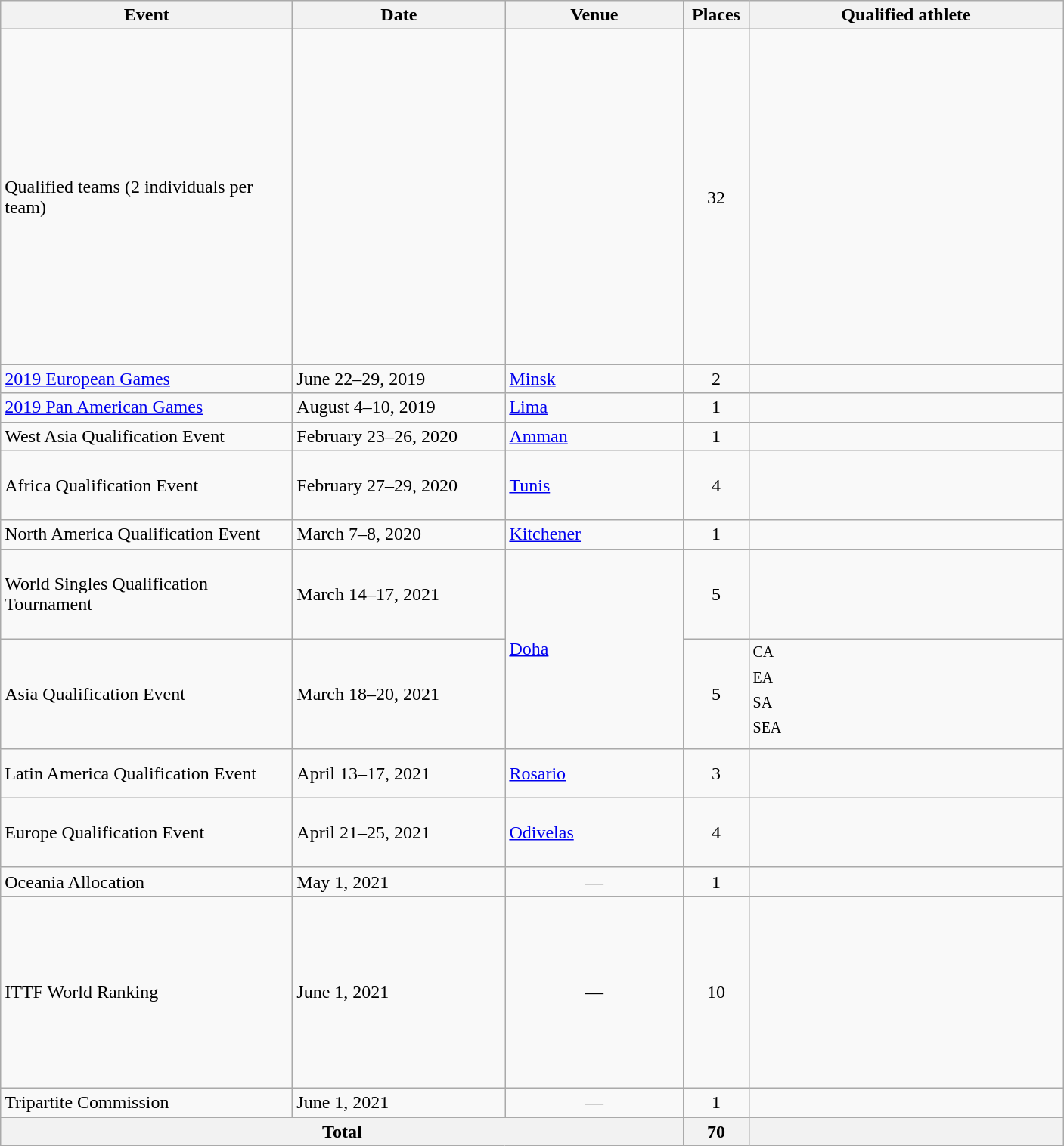<table class="wikitable" style="text-align:left; font-size:100%">
<tr>
<th width=250>Event</th>
<th width=180>Date</th>
<th width=150>Venue</th>
<th width=50>Places</th>
<th width=270>Qualified athlete</th>
</tr>
<tr>
<td>Qualified teams (2 individuals per team)</td>
<td></td>
<td></td>
<td align=center>32</td>
<td><br><br><br><br><br><br><br><br><br><br><s><br></s><br><br><br><br><br></td>
</tr>
<tr>
<td><a href='#'>2019 European Games</a></td>
<td>June 22–29, 2019</td>
<td> <a href='#'>Minsk</a></td>
<td align=center>2</td>
<td><br></td>
</tr>
<tr>
<td><a href='#'>2019 Pan American Games</a></td>
<td>August 4–10, 2019</td>
<td> <a href='#'>Lima</a></td>
<td align=center>1</td>
<td></td>
</tr>
<tr>
<td>West Asia Qualification Event</td>
<td>February 23–26, 2020</td>
<td> <a href='#'>Amman</a></td>
<td align=center>1</td>
<td></td>
</tr>
<tr>
<td>Africa Qualification Event</td>
<td>February 27–29, 2020</td>
<td> <a href='#'>Tunis</a></td>
<td align=center>4</td>
<td><br><br><br></td>
</tr>
<tr>
<td>North America Qualification Event</td>
<td>March 7–8, 2020</td>
<td> <a href='#'>Kitchener</a></td>
<td align=center>1</td>
<td></td>
</tr>
<tr>
<td>World Singles Qualification Tournament</td>
<td>March 14–17, 2021</td>
<td rowspan=2> <a href='#'>Doha</a></td>
<td align=center>5</td>
<td><br><br><br><br></td>
</tr>
<tr>
<td>Asia Qualification Event</td>
<td>March 18–20, 2021</td>
<td align=center>5</td>
<td><sup>CA</sup><br><sup>EA</sup><br><sup>SA</sup><br><sup>SEA</sup><br></td>
</tr>
<tr>
<td>Latin America Qualification Event</td>
<td>April 13–17, 2021</td>
<td> <a href='#'>Rosario</a></td>
<td align=center>3</td>
<td><br><br></td>
</tr>
<tr>
<td>Europe Qualification Event</td>
<td>April 21–25, 2021</td>
<td> <a href='#'>Odivelas</a></td>
<td align=center>4</td>
<td><br><br><br></td>
</tr>
<tr>
<td>Oceania Allocation</td>
<td>May 1, 2021</td>
<td align=center>—</td>
<td align=center>1</td>
<td></td>
</tr>
<tr>
<td>ITTF World Ranking</td>
<td>June 1, 2021</td>
<td align=center>—</td>
<td align=center>10</td>
<td><br><br><br><br><br><br><br><br><br></td>
</tr>
<tr>
<td>Tripartite Commission</td>
<td>June 1, 2021</td>
<td align=center>—</td>
<td align=center>1</td>
<td></td>
</tr>
<tr>
<th colspan=3>Total</th>
<th>70</th>
<th></th>
</tr>
</table>
